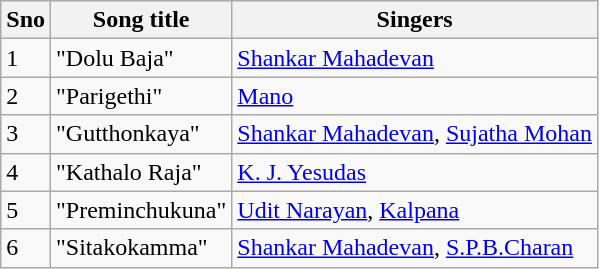<table class="wikitable">
<tr>
<th>Sno</th>
<th>Song title</th>
<th>Singers</th>
</tr>
<tr>
<td>1</td>
<td>"Dolu Baja"</td>
<td><a href='#'>Shankar Mahadevan</a></td>
</tr>
<tr>
<td>2</td>
<td>"Parigethi"</td>
<td><a href='#'>Mano</a></td>
</tr>
<tr>
<td>3</td>
<td>"Gutthonkaya"</td>
<td><a href='#'>Shankar Mahadevan</a>, <a href='#'>Sujatha Mohan</a></td>
</tr>
<tr>
<td>4</td>
<td>"Kathalo Raja"</td>
<td><a href='#'>K. J. Yesudas</a></td>
</tr>
<tr>
<td>5</td>
<td>"Preminchukuna"</td>
<td><a href='#'>Udit Narayan</a>, <a href='#'>Kalpana</a></td>
</tr>
<tr>
<td>6</td>
<td>"Sitakokamma"</td>
<td><a href='#'>Shankar Mahadevan</a>, <a href='#'>S.P.B.Charan</a></td>
</tr>
</table>
